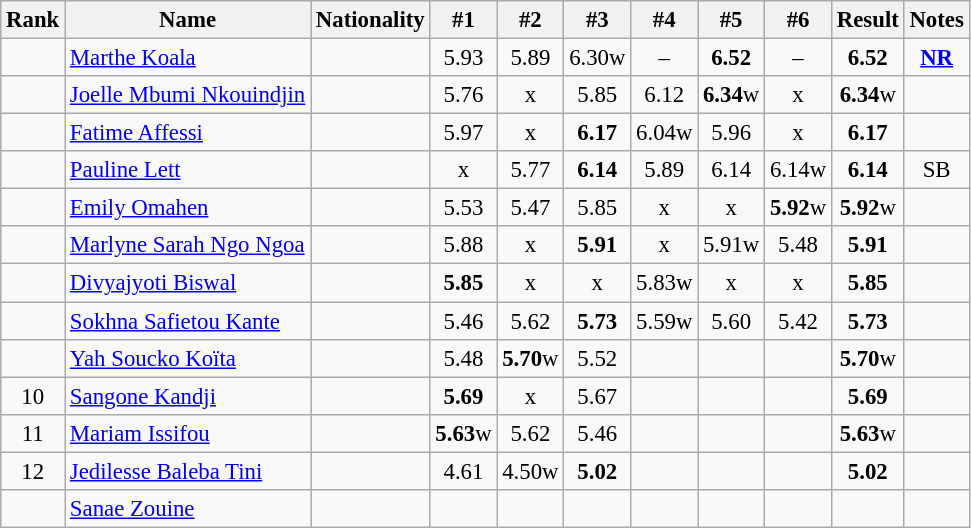<table class="wikitable sortable" style="text-align:center;font-size:95%">
<tr>
<th>Rank</th>
<th>Name</th>
<th>Nationality</th>
<th>#1</th>
<th>#2</th>
<th>#3</th>
<th>#4</th>
<th>#5</th>
<th>#6</th>
<th>Result</th>
<th>Notes</th>
</tr>
<tr>
<td></td>
<td align=left><a href='#'>Marthe Koala</a></td>
<td align=left></td>
<td>5.93</td>
<td>5.89</td>
<td>6.30w</td>
<td>–</td>
<td><strong>6.52</strong></td>
<td>–</td>
<td><strong>6.52</strong></td>
<td><strong><a href='#'>NR</a></strong></td>
</tr>
<tr>
<td></td>
<td align=left><a href='#'>Joelle Mbumi Nkouindjin</a></td>
<td align=left></td>
<td>5.76</td>
<td>x</td>
<td>5.85</td>
<td>6.12</td>
<td><strong>6.34</strong>w</td>
<td>x</td>
<td><strong>6.34</strong>w</td>
<td></td>
</tr>
<tr>
<td></td>
<td align=left><a href='#'>Fatime Affessi</a></td>
<td align=left></td>
<td>5.97</td>
<td>x</td>
<td><strong>6.17</strong></td>
<td>6.04w</td>
<td>5.96</td>
<td>x</td>
<td><strong>6.17</strong></td>
<td></td>
</tr>
<tr>
<td></td>
<td align=left><a href='#'>Pauline Lett</a></td>
<td align=left></td>
<td>x</td>
<td>5.77</td>
<td><strong>6.14</strong></td>
<td>5.89</td>
<td>6.14</td>
<td>6.14w</td>
<td><strong>6.14</strong></td>
<td>SB</td>
</tr>
<tr>
<td></td>
<td align=left><a href='#'>Emily Omahen</a></td>
<td align=left></td>
<td>5.53</td>
<td>5.47</td>
<td>5.85</td>
<td>x</td>
<td>x</td>
<td><strong>5.92</strong>w</td>
<td><strong>5.92</strong>w</td>
<td></td>
</tr>
<tr>
<td></td>
<td align=left><a href='#'>Marlyne Sarah Ngo Ngoa</a></td>
<td align=left></td>
<td>5.88</td>
<td>x</td>
<td><strong>5.91</strong></td>
<td>x</td>
<td>5.91w</td>
<td>5.48</td>
<td><strong>5.91</strong></td>
<td></td>
</tr>
<tr>
<td></td>
<td align=left><a href='#'>Divyajyoti Biswal</a></td>
<td align=left></td>
<td><strong>5.85</strong></td>
<td>x</td>
<td>x</td>
<td>5.83w</td>
<td>x</td>
<td>x</td>
<td><strong>5.85</strong></td>
<td></td>
</tr>
<tr>
<td></td>
<td align=left><a href='#'>Sokhna Safietou Kante</a></td>
<td align=left></td>
<td>5.46</td>
<td>5.62</td>
<td><strong>5.73</strong></td>
<td>5.59w</td>
<td>5.60</td>
<td>5.42</td>
<td><strong>5.73</strong></td>
<td></td>
</tr>
<tr>
<td></td>
<td align=left><a href='#'>Yah Soucko Koïta</a></td>
<td align=left></td>
<td>5.48</td>
<td><strong>5.70</strong>w</td>
<td>5.52</td>
<td></td>
<td></td>
<td></td>
<td><strong>5.70</strong>w</td>
<td></td>
</tr>
<tr>
<td>10</td>
<td align=left><a href='#'>Sangone Kandji</a></td>
<td align=left></td>
<td><strong>5.69</strong></td>
<td>x</td>
<td>5.67</td>
<td></td>
<td></td>
<td></td>
<td><strong>5.69</strong></td>
<td></td>
</tr>
<tr>
<td>11</td>
<td align=left><a href='#'>Mariam Issifou</a></td>
<td align=left></td>
<td><strong>5.63</strong>w</td>
<td>5.62</td>
<td>5.46</td>
<td></td>
<td></td>
<td></td>
<td><strong>5.63</strong>w</td>
<td></td>
</tr>
<tr>
<td>12</td>
<td align=left><a href='#'>Jedilesse Baleba Tini</a></td>
<td align=left></td>
<td>4.61</td>
<td>4.50w</td>
<td><strong>5.02</strong></td>
<td></td>
<td></td>
<td></td>
<td><strong>5.02</strong></td>
<td></td>
</tr>
<tr>
<td></td>
<td align=left><a href='#'>Sanae Zouine</a></td>
<td align=left></td>
<td></td>
<td></td>
<td></td>
<td></td>
<td></td>
<td></td>
<td><strong></strong></td>
<td></td>
</tr>
</table>
